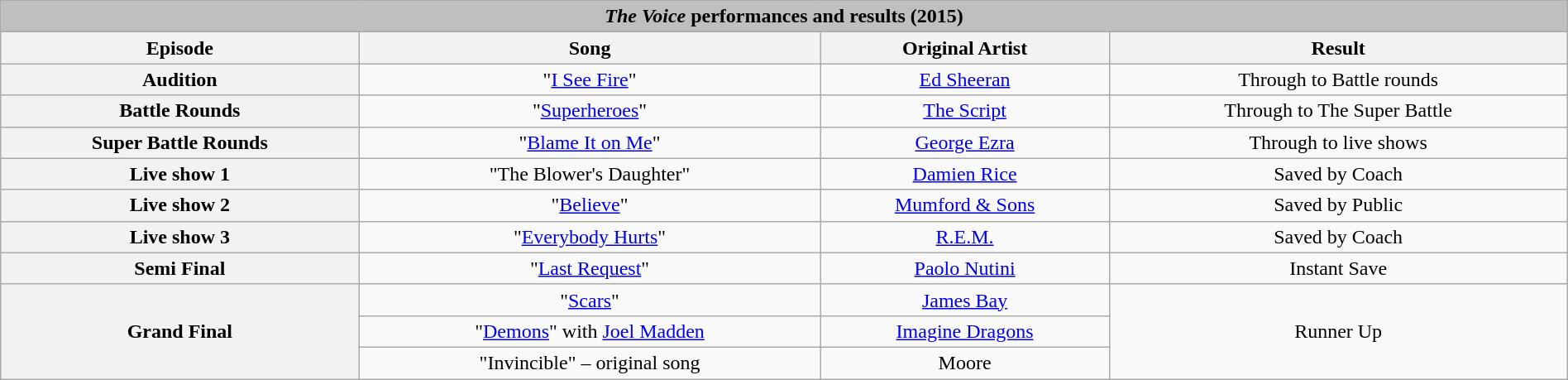<table class="wikitable collapsible collapsed" style="width:100%; margin:1em auto 1em auto; text-align:center;">
<tr>
<th colspan="4" style="background:#BFBFBF;"><em>The Voice</em> performances and results (2015)</th>
</tr>
<tr>
<th scope="col">Episode</th>
<th scope="col">Song</th>
<th scope="col">Original Artist</th>
<th scope="col">Result</th>
</tr>
<tr>
<th>Audition</th>
<td>"<a href='#'>I See Fire</a>"</td>
<td><a href='#'>Ed Sheeran</a></td>
<td>Through to Battle rounds</td>
</tr>
<tr>
<th>Battle Rounds</th>
<td>"<a href='#'>Superheroes</a>"</td>
<td><a href='#'>The Script</a></td>
<td>Through to The Super Battle</td>
</tr>
<tr>
<th>Super Battle Rounds</th>
<td>"<a href='#'>Blame It on Me</a>"</td>
<td><a href='#'>George Ezra</a></td>
<td>Through to live shows</td>
</tr>
<tr>
<th>Live show 1</th>
<td>"The Blower's Daughter"</td>
<td><a href='#'>Damien Rice</a></td>
<td>Saved by Coach</td>
</tr>
<tr>
<th>Live show 2</th>
<td>"<a href='#'>Believe</a>"</td>
<td><a href='#'>Mumford & Sons</a></td>
<td>Saved by Public</td>
</tr>
<tr>
<th>Live show 3</th>
<td>"<a href='#'>Everybody Hurts</a>"</td>
<td><a href='#'>R.E.M.</a></td>
<td>Saved by Coach</td>
</tr>
<tr>
<th>Semi Final</th>
<td>"<a href='#'>Last Request</a>"</td>
<td><a href='#'>Paolo Nutini</a></td>
<td>Instant Save</td>
</tr>
<tr>
<th rowspan="3">Grand Final</th>
<td>"<a href='#'>Scars</a>"</td>
<td><a href='#'>James Bay</a></td>
<td rowspan="3">Runner Up</td>
</tr>
<tr>
<td>"<a href='#'>Demons</a>" with <a href='#'>Joel Madden</a></td>
<td><a href='#'>Imagine Dragons</a></td>
</tr>
<tr>
<td>"Invincible" – original song</td>
<td>Moore</td>
</tr>
</table>
